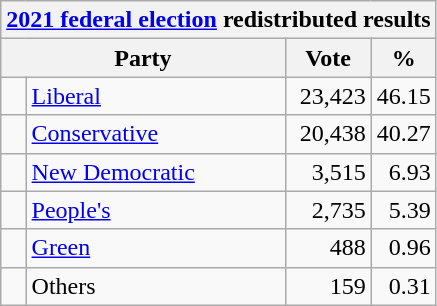<table class="wikitable">
<tr>
<th colspan="4"><a href='#'>2021 federal election</a> redistributed results</th>
</tr>
<tr>
<th bgcolor="#DDDDFF" width="130px" colspan="2">Party</th>
<th bgcolor="#DDDDFF" width="50px">Vote</th>
<th bgcolor="#DDDDFF" width="30px">%</th>
</tr>
<tr>
<td> </td>
<td><a href='#'>Liberal</a></td>
<td align=right>23,423</td>
<td align=right>46.15</td>
</tr>
<tr>
<td> </td>
<td><a href='#'>Conservative</a></td>
<td align=right>20,438</td>
<td align=right>40.27</td>
</tr>
<tr>
<td> </td>
<td><a href='#'>New Democratic</a></td>
<td align=right>3,515</td>
<td align=right>6.93</td>
</tr>
<tr>
<td> </td>
<td><a href='#'>People's</a></td>
<td align=right>2,735</td>
<td align=right>5.39</td>
</tr>
<tr>
<td> </td>
<td><a href='#'>Green</a></td>
<td align=right>488</td>
<td align=right>0.96</td>
</tr>
<tr>
<td> </td>
<td>Others</td>
<td align=right>159</td>
<td align=right>0.31</td>
</tr>
</table>
